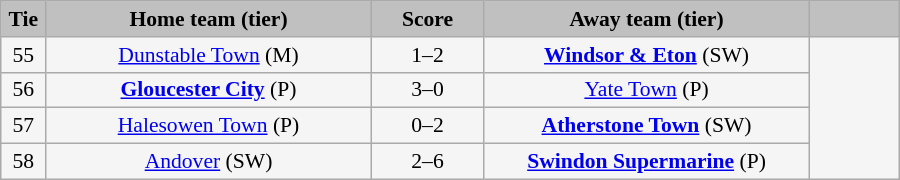<table class="wikitable" style="width: 600px; background:WhiteSmoke; text-align:center; font-size:90%">
<tr>
<td scope="col" style="width:  5.00%; background:silver;"><strong>Tie</strong></td>
<td scope="col" style="width: 36.25%; background:silver;"><strong>Home team (tier)</strong></td>
<td scope="col" style="width: 12.50%; background:silver;"><strong>Score</strong></td>
<td scope="col" style="width: 36.25%; background:silver;"><strong>Away team (tier)</strong></td>
<td scope="col" style="width: 10.00%; background:silver;"><strong></strong></td>
</tr>
<tr>
<td>55</td>
<td><a href='#'>Dunstable Town</a> (M)</td>
<td>1–2</td>
<td><strong><a href='#'>Windsor & Eton</a></strong> (SW)</td>
</tr>
<tr>
<td>56</td>
<td><strong><a href='#'>Gloucester City</a></strong> (P)</td>
<td>3–0</td>
<td><a href='#'>Yate Town</a> (P)</td>
</tr>
<tr>
<td>57</td>
<td><a href='#'>Halesowen Town</a> (P)</td>
<td>0–2</td>
<td><strong><a href='#'>Atherstone Town</a></strong> (SW)</td>
</tr>
<tr>
<td>58</td>
<td><a href='#'>Andover</a> (SW)</td>
<td>2–6</td>
<td><strong><a href='#'>Swindon Supermarine</a></strong> (P)</td>
</tr>
</table>
